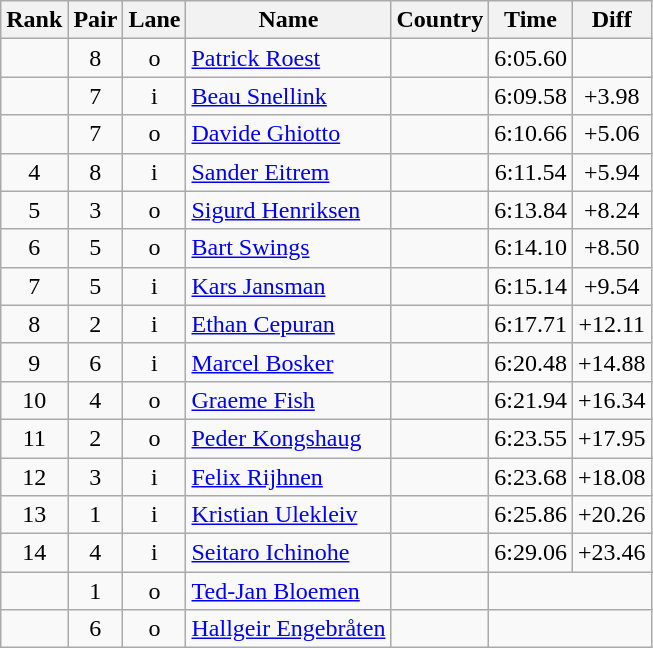<table class="wikitable sortable" style="text-align:center">
<tr>
<th>Rank</th>
<th>Pair</th>
<th>Lane</th>
<th>Name</th>
<th>Country</th>
<th>Time</th>
<th>Diff</th>
</tr>
<tr>
<td></td>
<td>8</td>
<td>o</td>
<td align=left><a href='#'>Patrick Roest</a></td>
<td align=left></td>
<td>6:05.60</td>
<td></td>
</tr>
<tr>
<td></td>
<td>7</td>
<td>i</td>
<td align=left><a href='#'>Beau Snellink</a></td>
<td align=left></td>
<td>6:09.58</td>
<td>+3.98</td>
</tr>
<tr>
<td></td>
<td>7</td>
<td>o</td>
<td align=left><a href='#'>Davide Ghiotto</a></td>
<td align=left></td>
<td>6:10.66</td>
<td>+5.06</td>
</tr>
<tr>
<td>4</td>
<td>8</td>
<td>i</td>
<td align=left><a href='#'>Sander Eitrem</a></td>
<td align=left></td>
<td>6:11.54</td>
<td>+5.94</td>
</tr>
<tr>
<td>5</td>
<td>3</td>
<td>o</td>
<td align=left><a href='#'>Sigurd Henriksen</a></td>
<td align=left></td>
<td>6:13.84</td>
<td>+8.24</td>
</tr>
<tr>
<td>6</td>
<td>5</td>
<td>o</td>
<td align=left><a href='#'>Bart Swings</a></td>
<td align=left></td>
<td>6:14.10</td>
<td>+8.50</td>
</tr>
<tr>
<td>7</td>
<td>5</td>
<td>i</td>
<td align=left><a href='#'>Kars Jansman</a></td>
<td align=left></td>
<td>6:15.14</td>
<td>+9.54</td>
</tr>
<tr>
<td>8</td>
<td>2</td>
<td>i</td>
<td align=left><a href='#'>Ethan Cepuran</a></td>
<td align=left></td>
<td>6:17.71</td>
<td>+12.11</td>
</tr>
<tr>
<td>9</td>
<td>6</td>
<td>i</td>
<td align=left><a href='#'>Marcel Bosker</a></td>
<td align=left></td>
<td>6:20.48</td>
<td>+14.88</td>
</tr>
<tr>
<td>10</td>
<td>4</td>
<td>o</td>
<td align=left><a href='#'>Graeme Fish</a></td>
<td align=left></td>
<td>6:21.94</td>
<td>+16.34</td>
</tr>
<tr>
<td>11</td>
<td>2</td>
<td>o</td>
<td align=left><a href='#'>Peder Kongshaug</a></td>
<td align=left></td>
<td>6:23.55</td>
<td>+17.95</td>
</tr>
<tr>
<td>12</td>
<td>3</td>
<td>i</td>
<td align=left><a href='#'>Felix Rijhnen</a></td>
<td align=left></td>
<td>6:23.68</td>
<td>+18.08</td>
</tr>
<tr>
<td>13</td>
<td>1</td>
<td>i</td>
<td align=left><a href='#'>Kristian Ulekleiv</a></td>
<td align=left></td>
<td>6:25.86</td>
<td>+20.26</td>
</tr>
<tr>
<td>14</td>
<td>4</td>
<td>i</td>
<td align=left><a href='#'>Seitaro Ichinohe</a></td>
<td align=left></td>
<td>6:29.06</td>
<td>+23.46</td>
</tr>
<tr>
<td></td>
<td>1</td>
<td>o</td>
<td align=left><a href='#'>Ted-Jan Bloemen</a></td>
<td align=left></td>
<td colspan=2></td>
</tr>
<tr>
<td></td>
<td>6</td>
<td>o</td>
<td align=left><a href='#'>Hallgeir Engebråten</a></td>
<td align=left></td>
<td colspan=2></td>
</tr>
</table>
